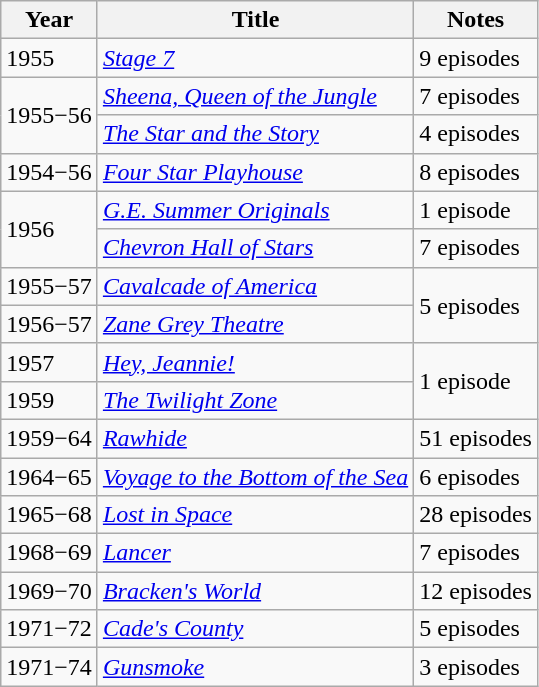<table class="wikitable">
<tr>
<th>Year</th>
<th>Title</th>
<th>Notes</th>
</tr>
<tr>
<td>1955</td>
<td><em><a href='#'>Stage 7</a></em></td>
<td>9 episodes</td>
</tr>
<tr>
<td rowspan=2>1955−56</td>
<td><em><a href='#'>Sheena, Queen of the Jungle</a></em></td>
<td>7 episodes</td>
</tr>
<tr>
<td><em><a href='#'>The Star and the Story</a></em></td>
<td>4 episodes</td>
</tr>
<tr>
<td>1954−56</td>
<td><em><a href='#'>Four Star Playhouse</a></em></td>
<td>8 episodes</td>
</tr>
<tr>
<td rowspan=2>1956</td>
<td><em><a href='#'>G.E. Summer Originals</a></em></td>
<td>1 episode</td>
</tr>
<tr>
<td><em><a href='#'>Chevron Hall of Stars</a></em></td>
<td>7 episodes</td>
</tr>
<tr>
<td>1955−57</td>
<td><em><a href='#'>Cavalcade of America</a></em></td>
<td rowspan=2>5 episodes</td>
</tr>
<tr>
<td>1956−57</td>
<td><em><a href='#'>Zane Grey Theatre</a></em></td>
</tr>
<tr>
<td>1957</td>
<td><em><a href='#'>Hey, Jeannie!</a></em></td>
<td rowspan=2>1 episode</td>
</tr>
<tr>
<td>1959</td>
<td><em><a href='#'>The Twilight Zone</a></em></td>
</tr>
<tr>
<td>1959−64</td>
<td><em><a href='#'>Rawhide</a></em></td>
<td>51 episodes</td>
</tr>
<tr>
<td>1964−65</td>
<td><em><a href='#'>Voyage to the Bottom of the Sea</a></em></td>
<td>6 episodes</td>
</tr>
<tr>
<td>1965−68</td>
<td><em><a href='#'>Lost in Space</a></em></td>
<td>28 episodes</td>
</tr>
<tr>
<td>1968−69</td>
<td><em><a href='#'>Lancer</a></em></td>
<td>7 episodes</td>
</tr>
<tr>
<td>1969−70</td>
<td><em><a href='#'>Bracken's World</a></em></td>
<td>12 episodes</td>
</tr>
<tr>
<td>1971−72</td>
<td><em><a href='#'>Cade's County</a></em></td>
<td>5 episodes</td>
</tr>
<tr>
<td>1971−74</td>
<td><em><a href='#'>Gunsmoke</a></em></td>
<td>3 episodes</td>
</tr>
</table>
